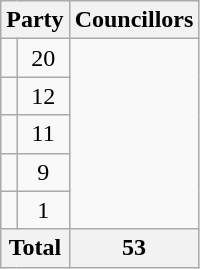<table class="wikitable">
<tr>
<th colspan=2>Party</th>
<th>Councillors</th>
</tr>
<tr>
<td></td>
<td align=center>20</td>
</tr>
<tr>
<td></td>
<td align=center>12</td>
</tr>
<tr>
<td></td>
<td align=center>11</td>
</tr>
<tr>
<td></td>
<td align=center>9</td>
</tr>
<tr>
<td></td>
<td align=center>1</td>
</tr>
<tr>
<th colspan=2>Total</th>
<th align=center>53</th>
</tr>
</table>
